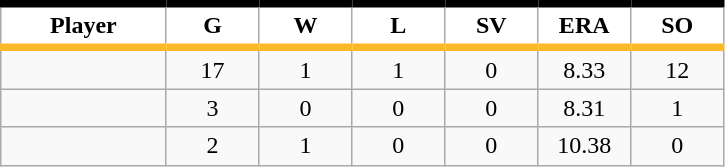<table class="wikitable sortable">
<tr>
<th style="background:#FFFFFF; border-top:#000000 5px solid; border-bottom:#FDB827 5px solid;" width="16%">Player</th>
<th style="background:#FFFFFF; border-top:#000000 5px solid; border-bottom:#FDB827 5px solid;" width="9%">G</th>
<th style="background:#FFFFFF; border-top:#000000 5px solid; border-bottom:#FDB827 5px solid;" width="9%">W</th>
<th style="background:#FFFFFF; border-top:#000000 5px solid; border-bottom:#FDB827 5px solid;" width="9%">L</th>
<th style="background:#FFFFFF; border-top:#000000 5px solid; border-bottom:#FDB827 5px solid;" width="9%">SV</th>
<th style="background:#FFFFFF; border-top:#000000 5px solid; border-bottom:#FDB827 5px solid;" width="9%">ERA</th>
<th style="background:#FFFFFF; border-top:#000000 5px solid; border-bottom:#FDB827 5px solid;" width="9%">SO</th>
</tr>
<tr align="center">
<td></td>
<td>17</td>
<td>1</td>
<td>1</td>
<td>0</td>
<td>8.33</td>
<td>12</td>
</tr>
<tr align="center">
<td></td>
<td>3</td>
<td>0</td>
<td>0</td>
<td>0</td>
<td>8.31</td>
<td>1</td>
</tr>
<tr align="center">
<td></td>
<td>2</td>
<td>1</td>
<td>0</td>
<td>0</td>
<td>10.38</td>
<td>0</td>
</tr>
</table>
